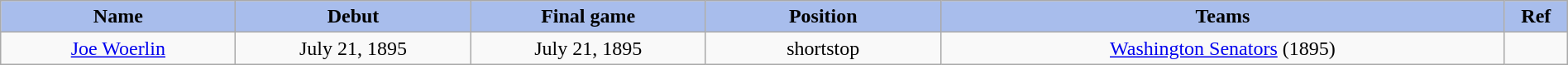<table class="wikitable" style="width: 100%">
<tr>
<th style="background:#a8bdec; width:15%;">Name</th>
<th style="width:15%; background:#a8bdec;">Debut</th>
<th style="width:15%; background:#a8bdec;">Final game</th>
<th style="width:15%; background:#a8bdec;">Position</th>
<th style="width:36%; background:#a8bdec;">Teams</th>
<th style="width:4%; background:#a8bdec;">Ref</th>
</tr>
<tr align=center>
<td><a href='#'>Joe Woerlin</a></td>
<td>July 21, 1895</td>
<td>July 21, 1895</td>
<td>shortstop</td>
<td><a href='#'>Washington Senators</a> (1895)</td>
<td></td>
</tr>
</table>
